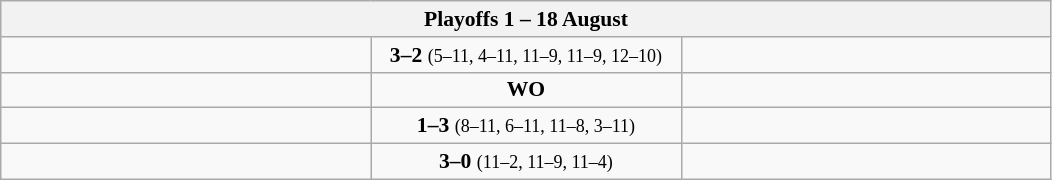<table class="wikitable" style="text-align: center; font-size:90% ">
<tr>
<th colspan=3>Playoffs 1 – 18 August</th>
</tr>
<tr>
<td align=left width="240"><strong></strong></td>
<td align=center width="200"><strong>3–2</strong> <small>(5–11, 4–11, 11–9, 11–9, 12–10)</small></td>
<td align=left width="240"></td>
</tr>
<tr>
<td align=left><strong></strong></td>
<td align=center><strong>WO</strong></td>
<td align=left></td>
</tr>
<tr>
<td align=left></td>
<td align=center><strong>1–3</strong> <small>(8–11, 6–11, 11–8, 3–11)</small></td>
<td align=left><strong></strong></td>
</tr>
<tr>
<td align=left><strong></strong></td>
<td align=center><strong>3–0</strong> <small>(11–2, 11–9, 11–4)</small></td>
<td align=left></td>
</tr>
</table>
